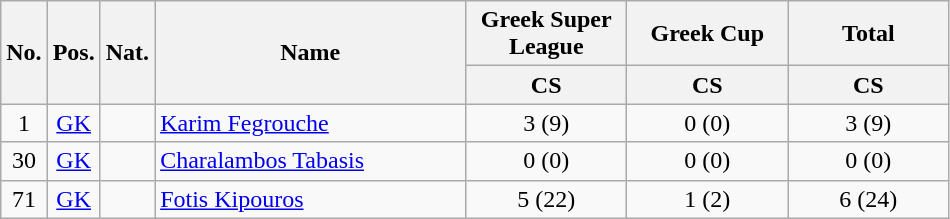<table class="wikitable sortable" style="text-align:center">
<tr>
<th rowspan="2" style="text-align:center;">No.</th>
<th rowspan="2" style="text-align:center;">Pos.</th>
<th rowspan="2" style="text-align:center;">Nat.</th>
<th rowspan="2" style="text-align:center; width:200px;">Name</th>
<th style="text-align:center; width:100px;">Greek Super League</th>
<th style="text-align:center; width:100px;">Greek Cup</th>
<th style="text-align:center; width:100px;">Total</th>
</tr>
<tr>
<th style="text-align:center;">CS</th>
<th style="text-align:center;">CS</th>
<th style="text-align:center;">CS</th>
</tr>
<tr>
<td>1</td>
<td><a href='#'>GK</a></td>
<td></td>
<td align=left><a href='#'>Karim Fegrouche</a></td>
<td>3 (9)</td>
<td>0 (0)</td>
<td>3 (9)</td>
</tr>
<tr>
<td>30</td>
<td><a href='#'>GK</a></td>
<td></td>
<td align=left><a href='#'>Charalambos Tabasis</a></td>
<td>0 (0)</td>
<td>0 (0)</td>
<td>0 (0)</td>
</tr>
<tr>
<td>71</td>
<td><a href='#'>GK</a></td>
<td></td>
<td align=left><a href='#'>Fotis Kipouros</a></td>
<td>5 (22)</td>
<td>1 (2)</td>
<td>6 (24)</td>
</tr>
</table>
